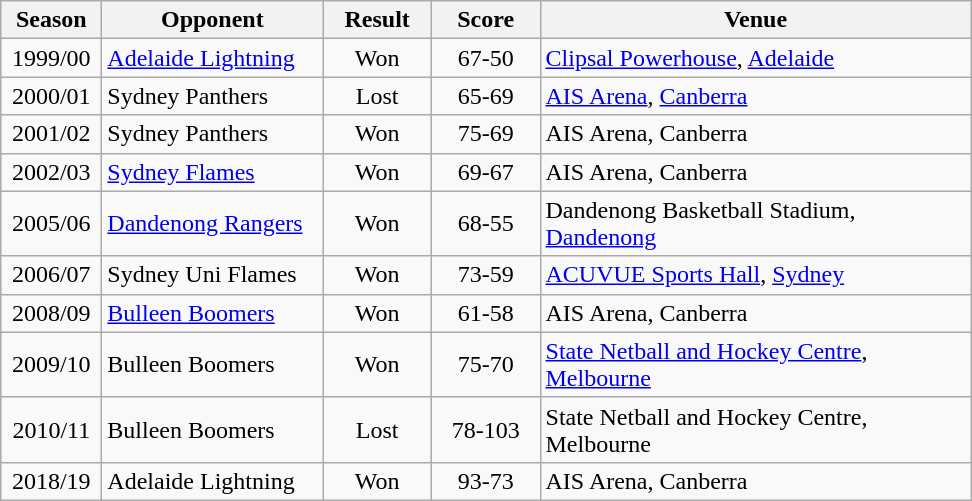<table class="wikitable">
<tr>
<th style="width:60px;">Season</th>
<th style="width:140px;">Opponent</th>
<th style="width:65px;">Result</th>
<th style="width:65px;">Score</th>
<th style="width:280px;">Venue</th>
</tr>
<tr>
<td style="text-align:center;">1999/00</td>
<td><a href='#'>Adelaide Lightning</a></td>
<td style="text-align:center;">Won</td>
<td style="text-align:center;">67-50</td>
<td><a href='#'>Clipsal Powerhouse</a>, <a href='#'>Adelaide</a></td>
</tr>
<tr>
<td style="text-align:center;">2000/01</td>
<td>Sydney Panthers</td>
<td style="text-align:center;">Lost</td>
<td style="text-align:center;">65-69</td>
<td><a href='#'>AIS Arena</a>, <a href='#'>Canberra</a></td>
</tr>
<tr>
<td style="text-align:center;">2001/02</td>
<td>Sydney Panthers</td>
<td style="text-align:center;">Won</td>
<td style="text-align:center;">75-69</td>
<td>AIS Arena, Canberra</td>
</tr>
<tr>
<td style="text-align:center;">2002/03</td>
<td><a href='#'>Sydney Flames</a></td>
<td style="text-align:center;">Won</td>
<td style="text-align:center;">69-67</td>
<td>AIS Arena, Canberra</td>
</tr>
<tr>
<td style="text-align:center;">2005/06</td>
<td><a href='#'>Dandenong Rangers</a></td>
<td style="text-align:center;">Won</td>
<td style="text-align:center;">68-55</td>
<td>Dandenong Basketball Stadium, <a href='#'>Dandenong</a></td>
</tr>
<tr>
<td style="text-align:center;">2006/07</td>
<td>Sydney Uni Flames</td>
<td style="text-align:center;">Won</td>
<td style="text-align:center;">73-59</td>
<td><a href='#'>ACUVUE Sports Hall</a>, <a href='#'>Sydney</a></td>
</tr>
<tr>
<td style="text-align:center;">2008/09</td>
<td><a href='#'>Bulleen Boomers</a></td>
<td style="text-align:center;">Won</td>
<td style="text-align:center;">61-58</td>
<td>AIS Arena, Canberra</td>
</tr>
<tr>
<td style="text-align:center;">2009/10</td>
<td>Bulleen Boomers</td>
<td style="text-align:center;">Won</td>
<td style="text-align:center;">75-70</td>
<td><a href='#'>State Netball and Hockey Centre</a>, <a href='#'>Melbourne</a></td>
</tr>
<tr>
<td style="text-align:center;">2010/11</td>
<td>Bulleen Boomers</td>
<td style="text-align:center;">Lost</td>
<td style="text-align:center;">78-103</td>
<td>State Netball and Hockey Centre, Melbourne</td>
</tr>
<tr>
<td style="text-align:center;">2018/19</td>
<td>Adelaide Lightning</td>
<td style="text-align:center;">Won</td>
<td style="text-align:center;">93-73</td>
<td>AIS Arena, Canberra</td>
</tr>
</table>
